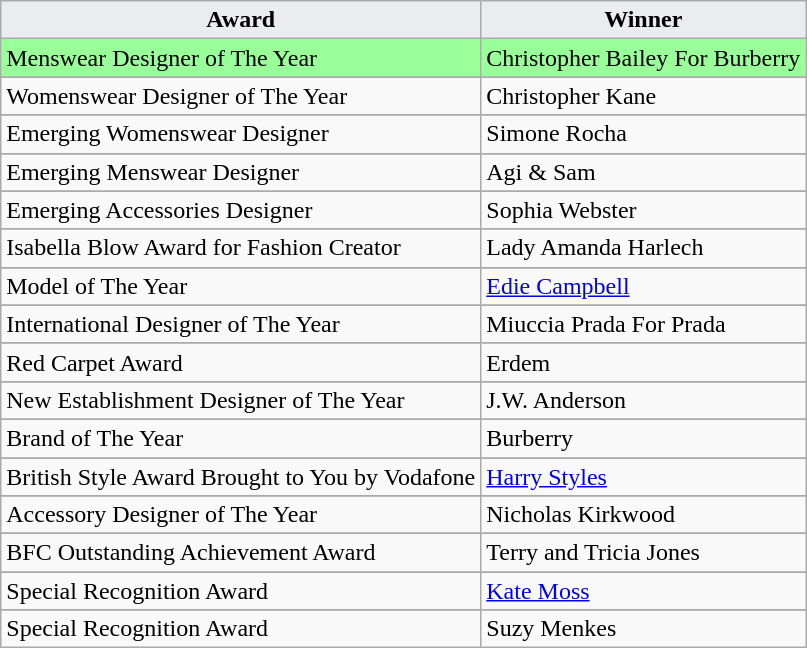<table class="wikitable">
<tr>
<th style="background:#EAECF0">Award</th>
<th style="background:#EAECF0">Winner</th>
</tr>
<tr>
<td style="background:#99ff99">Menswear Designer of The Year</td>
<td style="background:#99ff99">Christopher Bailey For Burberry</td>
</tr>
<tr>
</tr>
<tr>
<td>Womenswear Designer of The Year</td>
<td>Christopher Kane</td>
</tr>
<tr>
</tr>
<tr>
<td>Emerging Womenswear Designer</td>
<td>Simone Rocha</td>
</tr>
<tr>
</tr>
<tr>
<td>Emerging Menswear Designer</td>
<td>Agi & Sam</td>
</tr>
<tr>
</tr>
<tr>
<td>Emerging Accessories Designer</td>
<td>Sophia Webster</td>
</tr>
<tr>
</tr>
<tr>
<td>Isabella Blow Award for Fashion Creator</td>
<td>Lady Amanda Harlech</td>
</tr>
<tr>
</tr>
<tr>
<td>Model of The Year</td>
<td><a href='#'>Edie Campbell</a></td>
</tr>
<tr>
</tr>
<tr>
<td>International Designer of The Year</td>
<td>Miuccia Prada For Prada</td>
</tr>
<tr>
</tr>
<tr>
<td>Red Carpet Award</td>
<td>Erdem</td>
</tr>
<tr>
</tr>
<tr>
<td>New Establishment Designer of The Year</td>
<td>J.W. Anderson</td>
</tr>
<tr>
</tr>
<tr>
<td>Brand of The Year</td>
<td>Burberry</td>
</tr>
<tr>
</tr>
<tr>
<td>British Style Award Brought to You by Vodafone</td>
<td><a href='#'>Harry Styles</a></td>
</tr>
<tr>
</tr>
<tr>
<td>Accessory Designer of The Year</td>
<td>Nicholas Kirkwood</td>
</tr>
<tr>
</tr>
<tr>
<td>BFC Outstanding Achievement Award</td>
<td>Terry and Tricia Jones</td>
</tr>
<tr>
</tr>
<tr>
<td>Special Recognition Award</td>
<td><a href='#'>Kate Moss</a></td>
</tr>
<tr>
</tr>
<tr>
<td>Special Recognition Award</td>
<td>Suzy Menkes</td>
</tr>
</table>
